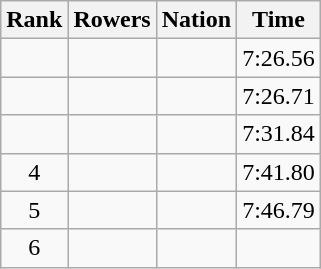<table class="wikitable sortable" style=text-align:center>
<tr>
<th>Rank</th>
<th>Rowers</th>
<th>Nation</th>
<th>Time</th>
</tr>
<tr>
<td></td>
<td align=left></td>
<td align=left></td>
<td>7:26.56</td>
</tr>
<tr>
<td></td>
<td align=left></td>
<td align=left></td>
<td>7:26.71</td>
</tr>
<tr>
<td></td>
<td align=left></td>
<td align=left></td>
<td>7:31.84</td>
</tr>
<tr>
<td>4</td>
<td align=left></td>
<td align=left></td>
<td>7:41.80</td>
</tr>
<tr>
<td>5</td>
<td align=left></td>
<td align=left></td>
<td>7:46.79</td>
</tr>
<tr>
<td>6</td>
<td align=left></td>
<td align=left></td>
<td></td>
</tr>
</table>
